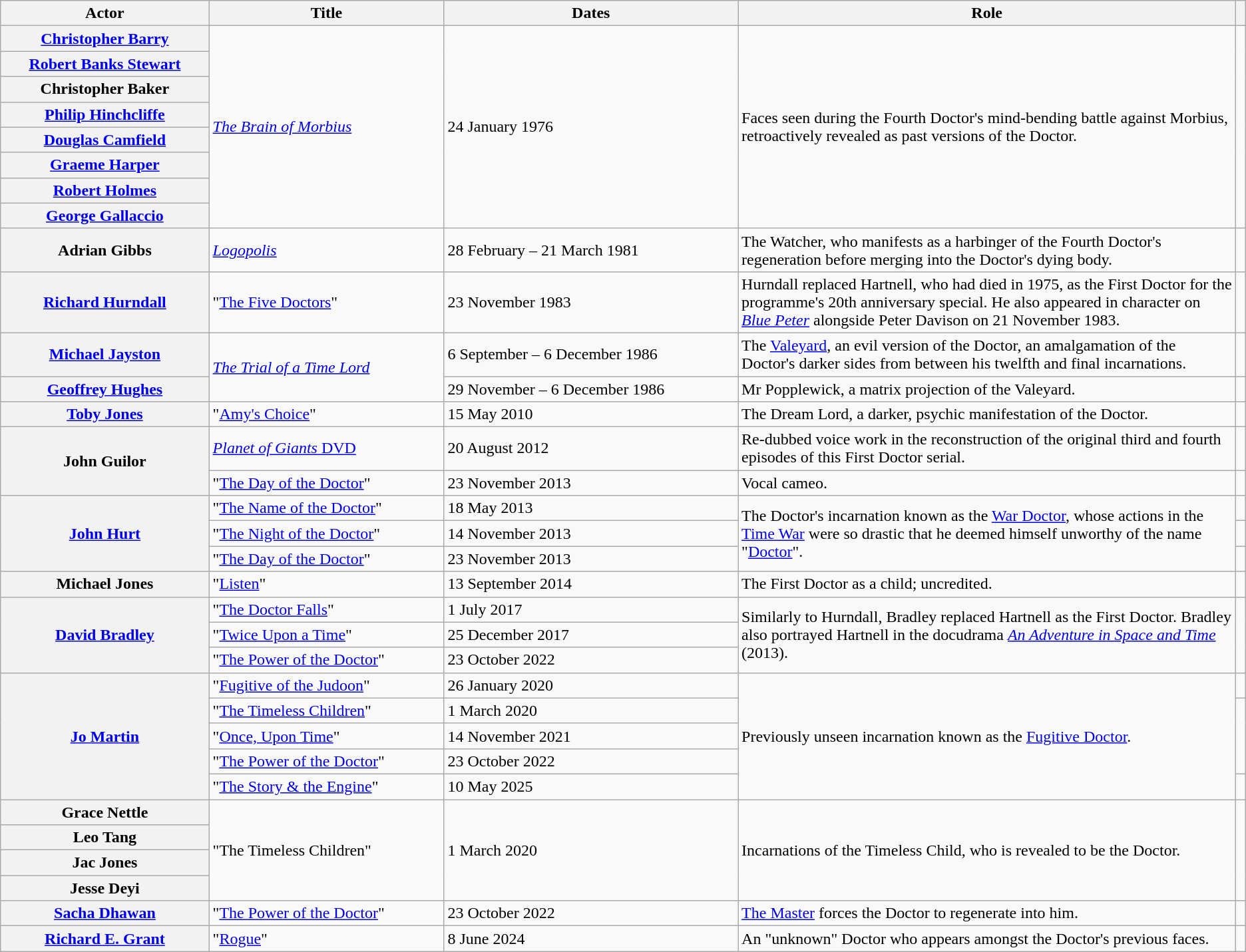<table class="wikitable">
<tr>
<th>Actor</th>
<th>Title</th>
<th>Dates</th>
<th width=40%>Role</th>
<th></th>
</tr>
<tr>
<th row=scope><a href='#'>Christopher Barry</a></th>
<td rowspan=8><em><a href='#'>The Brain of Morbius</a></em></td>
<td rowspan=8>24 January 1976</td>
<td rowspan=8>Faces seen during the Fourth Doctor's mind-bending battle against Morbius, retroactively revealed as past versions of the Doctor.</td>
<td rowspan="8"></td>
</tr>
<tr>
<th row=scope><a href='#'>Robert Banks Stewart</a></th>
</tr>
<tr>
<th row=scope>Christopher Baker</th>
</tr>
<tr>
<th row=scope><a href='#'>Philip Hinchcliffe</a></th>
</tr>
<tr>
<th row=scope><a href='#'>Douglas Camfield</a></th>
</tr>
<tr>
<th row=scope><a href='#'>Graeme Harper</a></th>
</tr>
<tr>
<th row=scope><a href='#'>Robert Holmes</a></th>
</tr>
<tr>
<th row=scope><a href='#'>George Gallaccio</a></th>
</tr>
<tr>
<th row=scope>Adrian Gibbs</th>
<td><em><a href='#'>Logopolis</a></em></td>
<td>28 February – 21 March 1981</td>
<td>The Watcher, who manifests as a harbinger of the Fourth Doctor's regeneration before merging into the Doctor's dying body.</td>
<td></td>
</tr>
<tr>
<th row=scope><a href='#'>Richard Hurndall</a></th>
<td>"<a href='#'>The Five Doctors</a>"</td>
<td>23 November 1983</td>
<td>Hurndall replaced Hartnell, who had died in 1975, as the First Doctor for the programme's 20th anniversary special. He also appeared in character on <em><a href='#'>Blue Peter</a></em> alongside Peter Davison on 21 November 1983.</td>
<td></td>
</tr>
<tr>
<th row=scope><a href='#'>Michael Jayston</a></th>
<td rowspan="2"><em><a href='#'>The Trial of a Time Lord</a></em></td>
<td>6 September – 6 December 1986</td>
<td>The <a href='#'>Valeyard</a>, an evil version of the Doctor, an amalgamation of the Doctor's darker sides from between his twelfth and final incarnations.</td>
<td></td>
</tr>
<tr>
<th row=scope><a href='#'>Geoffrey Hughes</a></th>
<td>29 November – 6 December 1986</td>
<td>Mr Popplewick, a matrix projection of the Valeyard.</td>
<td></td>
</tr>
<tr>
<th row=scope><a href='#'>Toby Jones</a></th>
<td>"<a href='#'>Amy's Choice</a>"</td>
<td>15 May 2010</td>
<td>The Dream Lord, a darker, psychic manifestation of the Doctor.</td>
<td></td>
</tr>
<tr>
<th row=scope rowspan="2">John Guilor</th>
<td><a href='#'><em>Planet of Giants</em> DVD</a></td>
<td>20 August 2012</td>
<td>Re-dubbed voice work in the reconstruction of the original third and fourth episodes of this First Doctor serial.</td>
<td></td>
</tr>
<tr>
<td>"<a href='#'>The Day of the Doctor</a>"</td>
<td>23 November 2013</td>
<td>Vocal cameo.</td>
<td></td>
</tr>
<tr>
<th row=scope rowspan="3"><a href='#'>John Hurt</a></th>
<td>"<a href='#'>The Name of the Doctor</a>"</td>
<td>18 May 2013</td>
<td rowspan="3">The Doctor's incarnation known as the <a href='#'>War Doctor</a>, whose actions in the <a href='#'>Time War</a> were so drastic that he deemed himself unworthy of the name "<a href='#'>Doctor</a>".</td>
<td></td>
</tr>
<tr>
<td>"<a href='#'>The Night of the Doctor</a>"</td>
<td>14 November 2013</td>
<td></td>
</tr>
<tr>
<td>"<a href='#'>The Day of the Doctor</a>"</td>
<td>23 November 2013</td>
<td></td>
</tr>
<tr>
<th row=scope>Michael Jones</th>
<td>"<a href='#'>Listen</a>"</td>
<td>13 September 2014</td>
<td>The First Doctor as a child; uncredited.</td>
<td></td>
</tr>
<tr>
<th row=scope rowspan="3"><a href='#'>David Bradley</a></th>
<td>"<a href='#'>The Doctor Falls</a>"</td>
<td>1 July 2017</td>
<td rowspan="3">Similarly to Hurndall, Bradley replaced Hartnell as the First Doctor. Bradley also portrayed Hartnell in the docudrama <em><a href='#'>An Adventure in Space and Time</a></em> (2013).</td>
<td rowspan="3"></td>
</tr>
<tr>
<td>"<a href='#'>Twice Upon a Time</a>"</td>
<td>25 December 2017</td>
</tr>
<tr>
<td>"<a href='#'>The Power of the Doctor</a>"</td>
<td>23 October 2022</td>
</tr>
<tr>
<th rowspan="5" row="scope"><a href='#'>Jo Martin</a></th>
<td>"<a href='#'>Fugitive of the Judoon</a>"</td>
<td>26 January 2020</td>
<td rowspan="5">Previously unseen incarnation known as the <a href='#'>Fugitive Doctor</a>.</td>
<td></td>
</tr>
<tr>
<td>"<a href='#'>The Timeless Children</a>"</td>
<td>1 March 2020</td>
</tr>
<tr>
<td>"<a href='#'>Once, Upon Time</a>"</td>
<td>14 November 2021</td>
</tr>
<tr>
<td>"<a href='#'>The Power of the Doctor</a>"</td>
<td>23 October 2022</td>
</tr>
<tr>
<td>"<a href='#'>The Story & the Engine</a>"</td>
<td>10 May 2025</td>
<td></td>
</tr>
<tr>
<th row=scope>Grace Nettle</th>
<td rowspan=4>"The Timeless Children"</td>
<td rowspan=4>1 March 2020</td>
<td rowspan=4>Incarnations of the Timeless Child, who is revealed to be the Doctor.</td>
<td rowspan="4"></td>
</tr>
<tr>
<th row=scope>Leo Tang</th>
</tr>
<tr>
<th row=scope>Jac Jones</th>
</tr>
<tr>
<th row=scope>Jesse Deyi</th>
</tr>
<tr>
<th row=scope><a href='#'>Sacha Dhawan</a></th>
<td>"<a href='#'>The Power of the Doctor</a>"</td>
<td>23 October 2022</td>
<td><a href='#'>The Master</a> forces the Doctor to regenerate into him.</td>
<td></td>
</tr>
<tr>
<th row=scope><a href='#'>Richard E. Grant</a></th>
<td>"<a href='#'>Rogue</a>"</td>
<td>8 June 2024</td>
<td>An "unknown" Doctor who appears amongst the Doctor's previous faces.</td>
<td></td>
</tr>
</table>
